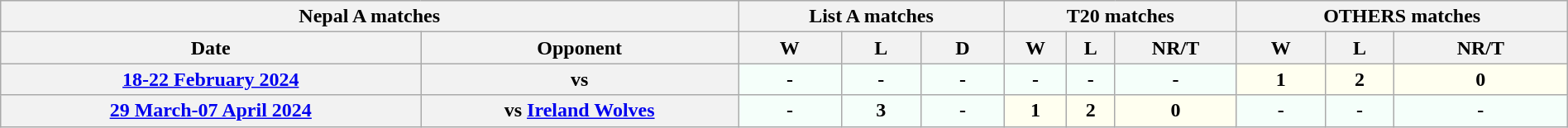<table class="wikitable" style="width:100%;">
<tr style="background:#efefef;">
<th colspan=2>Nepal A  matches</th>
<th colspan=3>List A matches</th>
<th colspan=3>T20 matches</th>
<th colspan=3>OTHERS matches</th>
</tr>
<tr style="background:#efefef;">
<th>Date</th>
<th>Opponent</th>
<th>W</th>
<th>L</th>
<th>D</th>
<th>W</th>
<th>L</th>
<th>NR/T</th>
<th>W</th>
<th>L</th>
<th>NR/T</th>
</tr>
<tr>
<th><a href='#'>18-22 February 2024</a></th>
<th>vs </th>
<th style="background:#f5fffa;">-</th>
<th style="background:#f5fffa;">-</th>
<th style="background:#f5fffa;">-</th>
<th style="background:#f5fffa;">-</th>
<th style="background:#f5fffa;">-</th>
<th style="background:#f5fffa;">-</th>
<th style="background:ivory;">1</th>
<th style="background:ivory;">2</th>
<th style="background:ivory;">0</th>
</tr>
<tr>
<th><a href='#'>29 March-07 April 2024</a></th>
<th>vs  <a href='#'>Ireland Wolves</a></th>
<th style="background:#f5fffa;">-</th>
<th style="background:#f5fffa;">3</th>
<th style="background:#f5fffa;">-</th>
<th style="background:ivory;">1</th>
<th style="background:ivory;">2</th>
<th style="background:ivory;">0</th>
<th style="background:#f5fffa;">-</th>
<th style="background:#f5fffa;">-</th>
<th style="background:#f5fffa;">-</th>
</tr>
</table>
